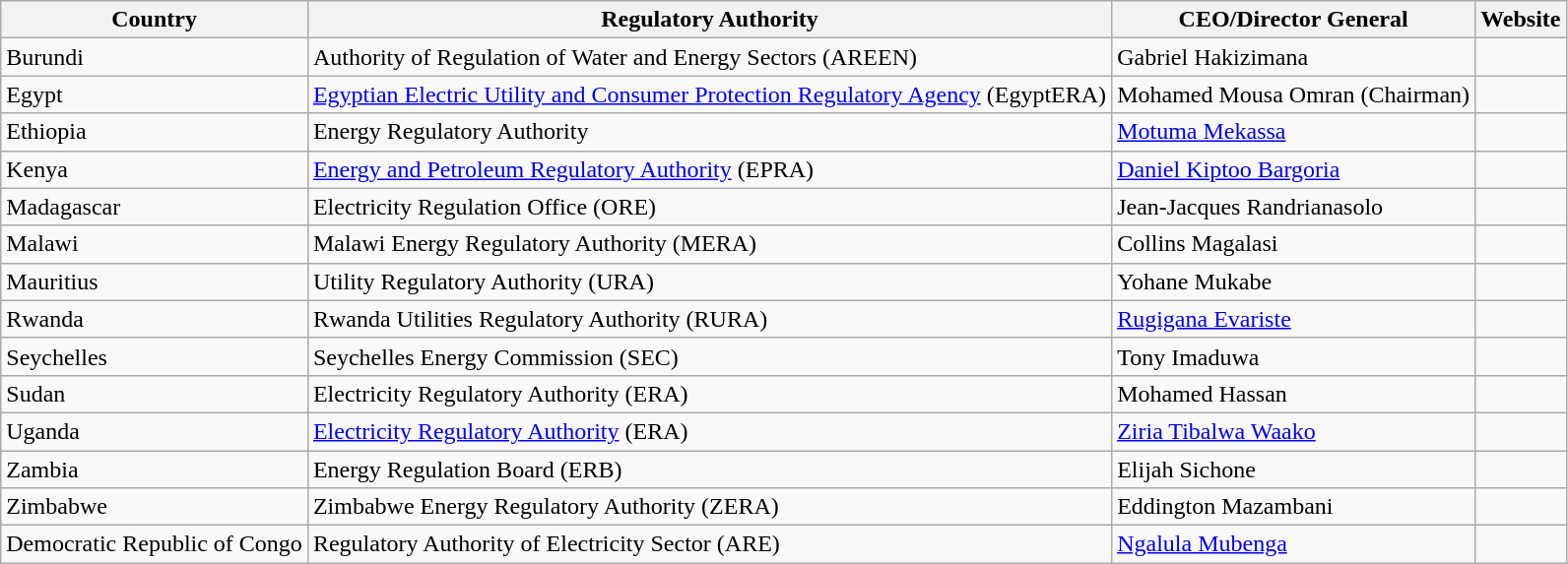<table class="wikitable">
<tr>
<th>Country</th>
<th>Regulatory Authority</th>
<th>CEO/Director General</th>
<th>Website</th>
</tr>
<tr>
<td>Burundi</td>
<td>Authority of Regulation of Water and Energy Sectors (AREEN)</td>
<td>Gabriel Hakizimana</td>
<td></td>
</tr>
<tr>
<td>Egypt</td>
<td><a href='#'>Egyptian Electric Utility and Consumer Protection Regulatory Agency</a> (EgyptERA)</td>
<td>Mohamed Mousa Omran (Chairman)</td>
<td></td>
</tr>
<tr>
<td>Ethiopia</td>
<td>Energy Regulatory Authority</td>
<td><a href='#'>Motuma Mekassa</a></td>
<td></td>
</tr>
<tr>
<td>Kenya</td>
<td><a href='#'>Energy and Petroleum Regulatory Authority</a> (EPRA)</td>
<td><a href='#'>Daniel Kiptoo Bargoria</a></td>
<td></td>
</tr>
<tr>
<td>Madagascar</td>
<td>Electricity Regulation Office (ORE)</td>
<td>Jean-Jacques Randrianasolo</td>
<td></td>
</tr>
<tr>
<td>Malawi</td>
<td>Malawi Energy Regulatory Authority (MERA)</td>
<td>Collins Magalasi</td>
<td></td>
</tr>
<tr>
<td>Mauritius</td>
<td>Utility Regulatory Authority (URA)</td>
<td>Yohane Mukabe</td>
<td></td>
</tr>
<tr>
<td>Rwanda</td>
<td>Rwanda Utilities Regulatory Authority (RURA)</td>
<td><a href='#'>Rugigana Evariste</a></td>
<td></td>
</tr>
<tr>
<td>Seychelles</td>
<td>Seychelles Energy Commission (SEC)</td>
<td>Tony Imaduwa</td>
<td></td>
</tr>
<tr>
<td>Sudan</td>
<td>Electricity Regulatory Authority (ERA)</td>
<td>Mohamed Hassan</td>
<td></td>
</tr>
<tr>
<td>Uganda</td>
<td><a href='#'>Electricity Regulatory Authority</a> (ERA)</td>
<td><a href='#'>Ziria Tibalwa Waako</a></td>
<td></td>
</tr>
<tr>
<td>Zambia</td>
<td>Energy Regulation Board (ERB)</td>
<td>Elijah Sichone</td>
<td></</td>
</tr>
<tr>
<td>Zimbabwe</td>
<td>Zimbabwe Energy Regulatory Authority (ZERA)</td>
<td>Eddington Mazambani</td>
<td></td>
</tr>
<tr>
<td>Democratic Republic of Congo</td>
<td>Regulatory Authority of Electricity Sector (ARE)</td>
<td><a href='#'>Ngalula Mubenga</a></td>
<td></td>
</tr>
</table>
